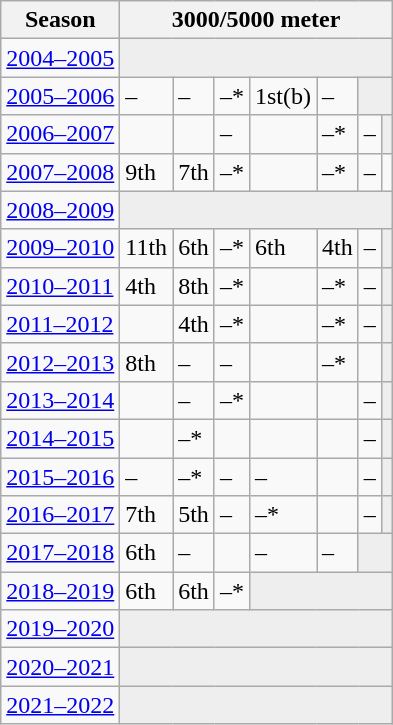<table class="wikitable" style="display: inline-table;">
<tr>
<th>Season</th>
<th colspan="8">3000/5000 meter</th>
</tr>
<tr>
<td><a href='#'>2004–2005</a></td>
<td colspan="7" bgcolor=#EEEEEE></td>
</tr>
<tr>
<td><a href='#'>2005–2006</a></td>
<td>–</td>
<td>–</td>
<td>–*</td>
<td>1st(b)</td>
<td>–</td>
<td colspan="2" bgcolor=#EEEEEE></td>
</tr>
<tr>
<td><a href='#'>2006–2007</a></td>
<td></td>
<td></td>
<td>–</td>
<td></td>
<td>–*</td>
<td>–</td>
<td colspan="2" bgcolor=#EEEEEE></td>
</tr>
<tr>
<td><a href='#'>2007–2008</a></td>
<td>9th</td>
<td>7th</td>
<td>–*</td>
<td></td>
<td>–*</td>
<td>–</td>
<td></td>
</tr>
<tr>
<td><a href='#'>2008–2009</a></td>
<td colspan="7" bgcolor=#EEEEEE></td>
</tr>
<tr>
<td><a href='#'>2009–2010</a></td>
<td>11th</td>
<td>6th</td>
<td>–*</td>
<td>6th</td>
<td>4th</td>
<td>–</td>
<td colspan="2" bgcolor=#EEEEEE></td>
</tr>
<tr>
<td><a href='#'>2010–2011</a></td>
<td>4th</td>
<td>8th</td>
<td>–*</td>
<td></td>
<td>–*</td>
<td>–</td>
<td colspan="2" bgcolor=#EEEEEE></td>
</tr>
<tr>
<td><a href='#'>2011–2012</a></td>
<td></td>
<td>4th</td>
<td>–*</td>
<td></td>
<td>–*</td>
<td>–</td>
<td colspan="2" bgcolor=#EEEEEE></td>
</tr>
<tr>
<td><a href='#'>2012–2013</a></td>
<td>8th</td>
<td>–</td>
<td>–</td>
<td></td>
<td>–*</td>
<td></td>
<td colspan="1" bgcolor=#EEEEEE></td>
</tr>
<tr>
<td><a href='#'>2013–2014</a></td>
<td></td>
<td>–</td>
<td>–*</td>
<td></td>
<td></td>
<td>–</td>
<td colspan="2" bgcolor=#EEEEEE></td>
</tr>
<tr>
<td><a href='#'>2014–2015</a></td>
<td></td>
<td>–*</td>
<td></td>
<td></td>
<td></td>
<td>–</td>
<td colspan="2" bgcolor=#EEEEEE></td>
</tr>
<tr>
<td><a href='#'>2015–2016</a></td>
<td>–</td>
<td>–*</td>
<td>–</td>
<td>–</td>
<td></td>
<td>–</td>
<td colspan="2" bgcolor=#EEEEEE></td>
</tr>
<tr>
<td><a href='#'>2016–2017</a></td>
<td>7th</td>
<td>5th</td>
<td>–</td>
<td>–*</td>
<td></td>
<td>–</td>
<td colspan="2" bgcolor=#EEEEEE></td>
</tr>
<tr>
<td><a href='#'>2017–2018</a></td>
<td>6th</td>
<td>–</td>
<td></td>
<td>–</td>
<td>–</td>
<td colspan="2" bgcolor=#EEEEEE></td>
</tr>
<tr>
<td><a href='#'>2018–2019</a></td>
<td>6th</td>
<td>6th</td>
<td>–*</td>
<td colspan="4" bgcolor=#EEEEEE></td>
</tr>
<tr>
<td><a href='#'>2019–2020</a></td>
<td colspan="7" bgcolor=#EEEEEE></td>
</tr>
<tr>
<td><a href='#'>2020–2021</a></td>
<td colspan="7" bgcolor=#EEEEEE></td>
</tr>
<tr>
<td><a href='#'>2021–2022</a></td>
<td colspan="7" bgcolor=#EEEEEE></td>
</tr>
</table>
